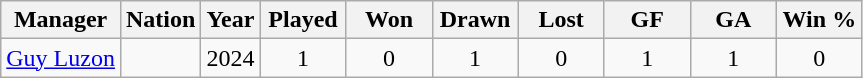<table class="wikitable sortable" style="font-size:100%; text-align:center">
<tr>
<th>Manager</th>
<th>Nation</th>
<th>Year</th>
<th width=50px>Played</th>
<th width=50px>Won</th>
<th width=50px>Drawn</th>
<th width=50px>Lost</th>
<th width=50px>GF</th>
<th width=50px>GA</th>
<th width=50px>Win %</th>
</tr>
<tr>
<td style="text-align: left;"><a href='#'>Guy Luzon</a></td>
<td></td>
<td>2024</td>
<td>1</td>
<td>0</td>
<td>1</td>
<td>0</td>
<td>1</td>
<td>1</td>
<td>0</td>
</tr>
</table>
